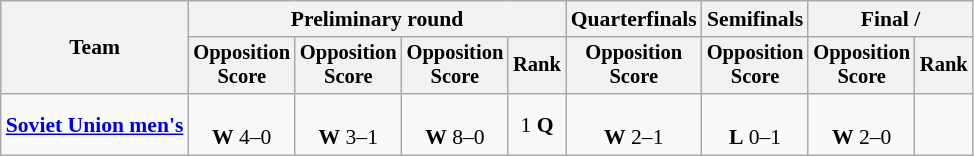<table class="wikitable" style="text-align:center;font-size:90%">
<tr>
<th rowspan=2>Team</th>
<th colspan=4>Preliminary round</th>
<th>Quarterfinals</th>
<th>Semifinals</th>
<th colspan=2>Final / </th>
</tr>
<tr style="font-size:95%">
<th>Opposition<br>Score</th>
<th>Opposition<br>Score</th>
<th>Opposition<br>Score</th>
<th>Rank</th>
<th>Opposition<br>Score</th>
<th>Opposition<br>Score</th>
<th>Opposition<br>Score</th>
<th>Rank</th>
</tr>
<tr>
<td align=left><strong><a href='#'>Soviet Union men's</a></strong></td>
<td><br><strong>W</strong> 4–0</td>
<td><br><strong>W</strong> 3–1</td>
<td><br><strong>W</strong> 8–0</td>
<td>1 <strong>Q</strong></td>
<td><br><strong>W</strong> 2–1</td>
<td><br><strong>L</strong> 0–1</td>
<td><br><strong>W</strong> 2–0</td>
<td></td>
</tr>
</table>
